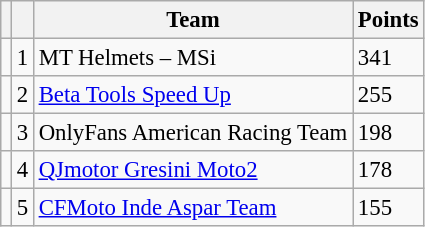<table class="wikitable" style="font-size: 95%;">
<tr>
<th></th>
<th></th>
<th>Team</th>
<th>Points</th>
</tr>
<tr>
<td></td>
<td align=center>1</td>
<td> MT Helmets – MSi</td>
<td align=left>341</td>
</tr>
<tr>
<td></td>
<td align=center>2</td>
<td> <a href='#'>Beta Tools Speed Up</a></td>
<td align=left>255</td>
</tr>
<tr>
<td></td>
<td align=center>3</td>
<td> OnlyFans American Racing Team</td>
<td align=left>198</td>
</tr>
<tr>
<td></td>
<td align=center>4</td>
<td> <a href='#'>QJmotor Gresini Moto2</a></td>
<td align=left>178</td>
</tr>
<tr>
<td></td>
<td align=center>5</td>
<td> <a href='#'>CFMoto Inde Aspar Team</a></td>
<td align=left>155</td>
</tr>
</table>
